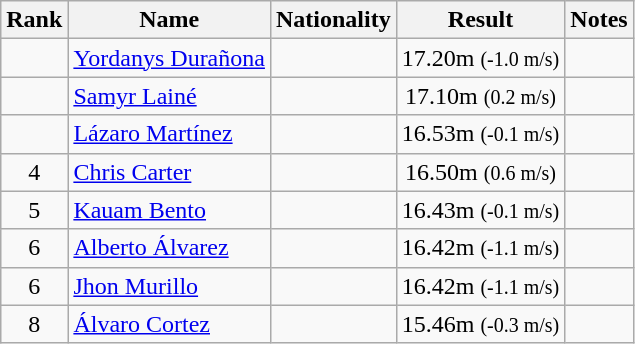<table class="wikitable sortable" style="text-align:center">
<tr>
<th>Rank</th>
<th>Name</th>
<th>Nationality</th>
<th>Result</th>
<th>Notes</th>
</tr>
<tr>
<td></td>
<td align=left><a href='#'>Yordanys Durañona</a></td>
<td></td>
<td>17.20m <small>(-1.0 m/s)</small></td>
<td></td>
</tr>
<tr>
<td></td>
<td align=left><a href='#'>Samyr Lainé</a></td>
<td></td>
<td>17.10m <small>(0.2 m/s)</small></td>
<td></td>
</tr>
<tr>
<td></td>
<td align=left><a href='#'>Lázaro Martínez</a></td>
<td></td>
<td>16.53m <small>(-0.1 m/s)</small></td>
<td></td>
</tr>
<tr>
<td>4</td>
<td align=left><a href='#'>Chris Carter</a></td>
<td></td>
<td>16.50m <small>(0.6 m/s)</small></td>
<td></td>
</tr>
<tr>
<td>5</td>
<td align=left><a href='#'>Kauam Bento</a></td>
<td></td>
<td>16.43m <small>(-0.1 m/s)</small></td>
<td></td>
</tr>
<tr>
<td>6</td>
<td align=left><a href='#'>Alberto Álvarez</a></td>
<td></td>
<td>16.42m <small>(-1.1 m/s)</small></td>
<td></td>
</tr>
<tr>
<td>6</td>
<td align=left><a href='#'>Jhon Murillo</a></td>
<td></td>
<td>16.42m <small>(-1.1 m/s)</small></td>
<td></td>
</tr>
<tr>
<td>8</td>
<td align=left><a href='#'>Álvaro Cortez</a></td>
<td></td>
<td>15.46m <small>(-0.3 m/s)</small></td>
<td></td>
</tr>
</table>
